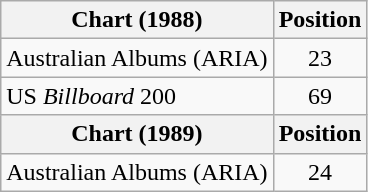<table class="wikitable">
<tr>
<th>Chart (1988)</th>
<th>Position</th>
</tr>
<tr>
<td>Australian Albums (ARIA)</td>
<td style="text-align:center;">23</td>
</tr>
<tr>
<td>US <em>Billboard</em> 200</td>
<td style="text-align:center;">69</td>
</tr>
<tr>
<th>Chart (1989)</th>
<th>Position</th>
</tr>
<tr>
<td>Australian Albums (ARIA)</td>
<td style="text-align:center;">24</td>
</tr>
</table>
